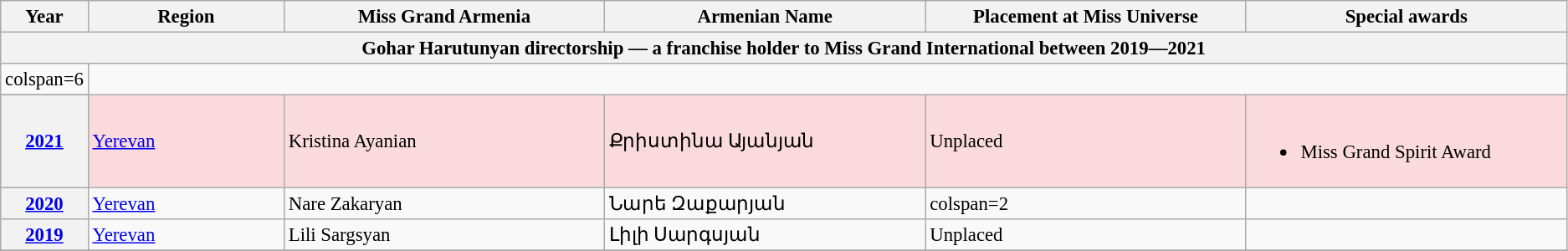<table class="wikitable " style="font-size: 95%;">
<tr>
<th width="60">Year</th>
<th width="150">Region</th>
<th width="250">Miss Grand Armenia</th>
<th width="250">Armenian Name</th>
<th width="250">Placement at Miss Universe</th>
<th width="250">Special awards</th>
</tr>
<tr>
<th colspan="6">Gohar Harutunyan directorship — a franchise holder to Miss Grand International between 2019―2021</th>
</tr>
<tr>
<td>colspan=6 </td>
</tr>
<tr>
</tr>
<tr style="background-color:#FADADD;">
<th><a href='#'>2021</a></th>
<td><a href='#'>Yerevan</a></td>
<td>Kristina Ayanian</td>
<td>Քրիստինա Այանյան</td>
<td>Unplaced</td>
<td align="left"><br><ul><li>Miss Grand Spirit Award</li></ul></td>
</tr>
<tr>
<th><a href='#'>2020</a></th>
<td><a href='#'>Yerevan</a></td>
<td>Nare Zakaryan</td>
<td>Նարե Զաքարյան</td>
<td>colspan=2 </td>
</tr>
<tr>
<th><a href='#'>2019</a></th>
<td><a href='#'>Yerevan</a></td>
<td>Lili Sargsyan</td>
<td>Լիլի Սարգսյան</td>
<td>Unplaced</td>
<td></td>
</tr>
<tr>
</tr>
</table>
